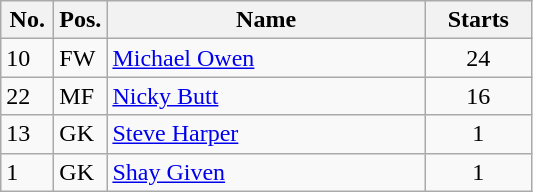<table class="wikitable">
<tr>
<th width=10%>No.</th>
<th width=10%>Pos.</th>
<th width=60%>Name</th>
<th width=20%>Starts</th>
</tr>
<tr>
<td>10</td>
<td>FW</td>
<td> <a href='#'>Michael Owen</a></td>
<td align="center">24</td>
</tr>
<tr>
<td>22</td>
<td>MF</td>
<td> <a href='#'>Nicky Butt</a></td>
<td align="center">16</td>
</tr>
<tr>
<td>13</td>
<td>GK</td>
<td> <a href='#'>Steve Harper</a></td>
<td align="center">1</td>
</tr>
<tr>
<td>1</td>
<td>GK</td>
<td> <a href='#'>Shay Given</a></td>
<td align="center">1</td>
</tr>
</table>
